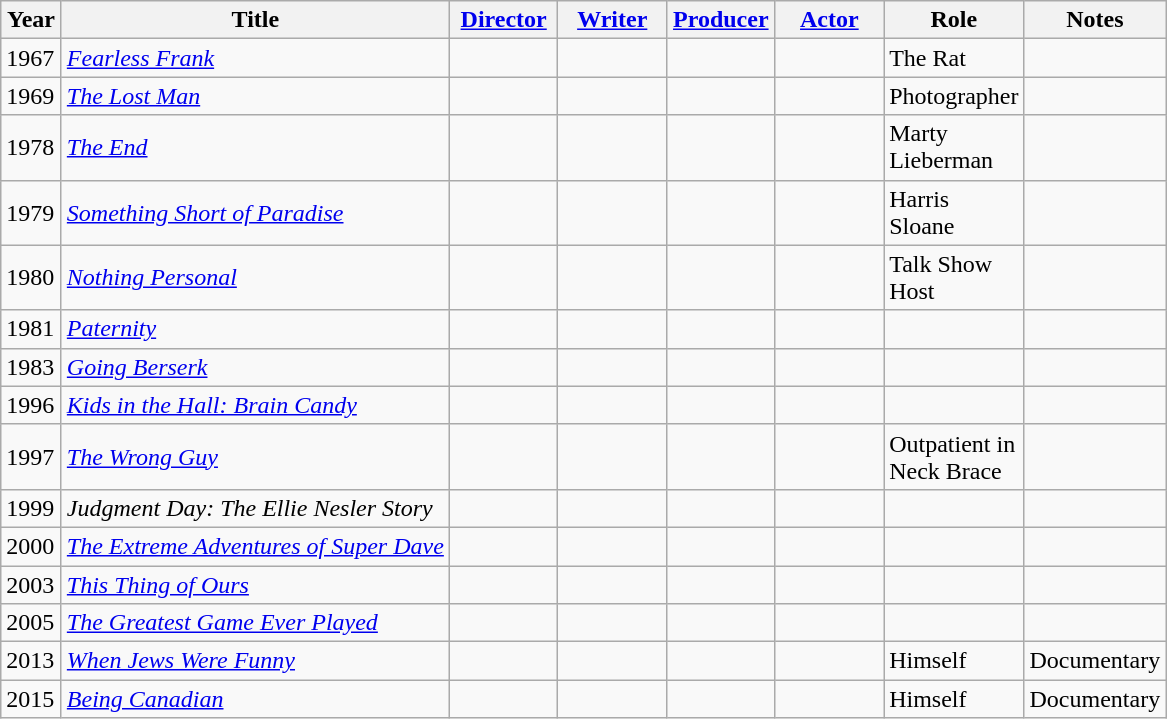<table class="wikitable sortable">
<tr>
<th width="33">Year</th>
<th>Title</th>
<th width=65><a href='#'>Director</a></th>
<th width=65><a href='#'>Writer</a></th>
<th width=65><a href='#'>Producer</a></th>
<th width=65><a href='#'>Actor</a></th>
<th width=65>Role</th>
<th>Notes</th>
</tr>
<tr>
<td>1967</td>
<td><em><a href='#'>Fearless Frank</a></em></td>
<td></td>
<td></td>
<td></td>
<td></td>
<td>The Rat</td>
<td></td>
</tr>
<tr>
<td>1969</td>
<td data-sort-value="Lost Man, The"><em><a href='#'>The Lost Man</a></em></td>
<td></td>
<td></td>
<td></td>
<td></td>
<td>Photographer</td>
<td></td>
</tr>
<tr>
<td>1978</td>
<td data-sort-value="End, The"><em><a href='#'>The End</a></em></td>
<td></td>
<td></td>
<td></td>
<td></td>
<td>Marty Lieberman</td>
<td></td>
</tr>
<tr>
<td>1979</td>
<td><em><a href='#'>Something Short of Paradise</a></em></td>
<td></td>
<td></td>
<td></td>
<td></td>
<td>Harris Sloane</td>
<td></td>
</tr>
<tr>
<td>1980</td>
<td><em><a href='#'>Nothing Personal</a></em></td>
<td></td>
<td></td>
<td></td>
<td></td>
<td>Talk Show Host</td>
<td></td>
</tr>
<tr>
<td>1981</td>
<td><em><a href='#'>Paternity</a></em></td>
<td></td>
<td></td>
<td></td>
<td></td>
<td></td>
<td></td>
</tr>
<tr>
<td>1983</td>
<td><em><a href='#'>Going Berserk</a></em></td>
<td></td>
<td></td>
<td></td>
<td></td>
<td></td>
<td></td>
</tr>
<tr>
<td>1996</td>
<td><em><a href='#'>Kids in the Hall: Brain Candy</a></em></td>
<td></td>
<td></td>
<td></td>
<td></td>
<td></td>
<td></td>
</tr>
<tr>
<td>1997</td>
<td data-sort-value="Wrong Guy, The"><em><a href='#'>The Wrong Guy</a></em></td>
<td></td>
<td></td>
<td></td>
<td></td>
<td>Outpatient in Neck Brace</td>
<td></td>
</tr>
<tr>
<td>1999</td>
<td><em>Judgment Day: The Ellie Nesler Story</em></td>
<td></td>
<td></td>
<td></td>
<td></td>
<td></td>
<td></td>
</tr>
<tr>
<td>2000</td>
<td data-sort-value="Extreme Adventures of Super Dave, The"><em><a href='#'>The Extreme Adventures of Super Dave</a></em></td>
<td></td>
<td></td>
<td></td>
<td></td>
<td></td>
<td></td>
</tr>
<tr>
<td>2003</td>
<td><em><a href='#'>This Thing of Ours</a></em></td>
<td></td>
<td></td>
<td></td>
<td></td>
<td></td>
<td></td>
</tr>
<tr>
<td>2005</td>
<td data-sort-value="Greatest Game Ever Played, The"><em><a href='#'>The Greatest Game Ever Played</a></em></td>
<td></td>
<td></td>
<td></td>
<td></td>
<td></td>
<td></td>
</tr>
<tr>
<td>2013</td>
<td><em><a href='#'>When Jews Were Funny</a></em></td>
<td></td>
<td></td>
<td></td>
<td></td>
<td>Himself</td>
<td>Documentary</td>
</tr>
<tr>
<td>2015</td>
<td><em><a href='#'>Being Canadian</a></em></td>
<td></td>
<td></td>
<td></td>
<td></td>
<td>Himself</td>
<td>Documentary</td>
</tr>
</table>
